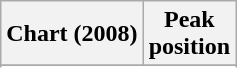<table class="wikitable sortable plainrowheaders" style="text-align:center">
<tr>
<th scope="col">Chart (2008)</th>
<th scope="col">Peak<br>position</th>
</tr>
<tr>
</tr>
<tr>
</tr>
</table>
